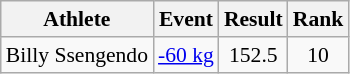<table class="wikitable" style="font-size:90%">
<tr>
<th>Athlete</th>
<th>Event</th>
<th>Result</th>
<th>Rank</th>
</tr>
<tr>
<td>Billy Ssengendo</td>
<td><a href='#'>-60 kg</a></td>
<td align="center">152.5</td>
<td align="center">10</td>
</tr>
</table>
